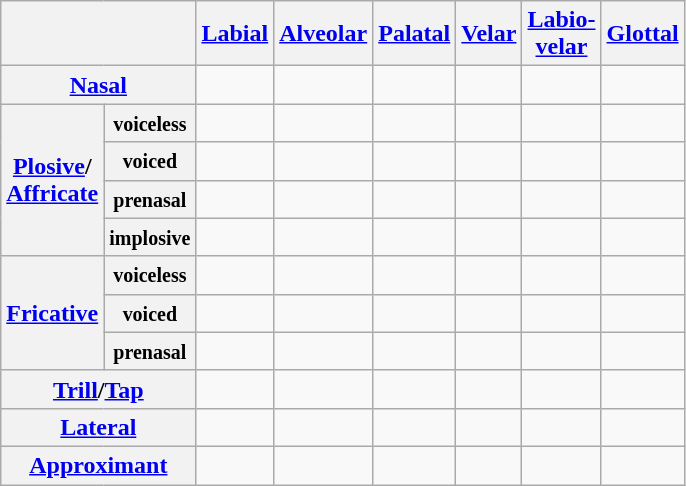<table class="wikitable" style="text-align:center;">
<tr>
<th colspan="2"></th>
<th><a href='#'>Labial</a></th>
<th><a href='#'>Alveolar</a></th>
<th><a href='#'>Palatal</a></th>
<th><a href='#'>Velar</a></th>
<th><a href='#'>Labio-<br>velar</a></th>
<th><a href='#'>Glottal</a></th>
</tr>
<tr>
<th colspan="2"><a href='#'>Nasal</a></th>
<td></td>
<td></td>
<td></td>
<td></td>
<td></td>
<td></td>
</tr>
<tr>
<th rowspan="4"><a href='#'>Plosive</a>/<br><a href='#'>Affricate</a></th>
<th><small>voiceless</small></th>
<td></td>
<td></td>
<td></td>
<td></td>
<td></td>
<td></td>
</tr>
<tr>
<th><small>voiced</small></th>
<td></td>
<td></td>
<td></td>
<td></td>
<td></td>
<td></td>
</tr>
<tr>
<th><small>prenasal</small></th>
<td></td>
<td></td>
<td></td>
<td></td>
<td></td>
<td></td>
</tr>
<tr>
<th><small>implosive</small></th>
<td></td>
<td></td>
<td></td>
<td></td>
<td></td>
<td></td>
</tr>
<tr>
<th rowspan="3"><a href='#'>Fricative</a></th>
<th><small>voiceless</small></th>
<td></td>
<td></td>
<td></td>
<td></td>
<td></td>
<td></td>
</tr>
<tr>
<th><small>voiced</small></th>
<td></td>
<td></td>
<td></td>
<td></td>
<td></td>
<td></td>
</tr>
<tr>
<th><small>prenasal</small></th>
<td></td>
<td></td>
<td></td>
<td></td>
<td></td>
<td></td>
</tr>
<tr>
<th colspan="2"><a href='#'>Trill</a>/<a href='#'>Tap</a></th>
<td></td>
<td></td>
<td></td>
<td></td>
<td></td>
<td></td>
</tr>
<tr>
<th colspan="2"><a href='#'>Lateral</a></th>
<td></td>
<td></td>
<td></td>
<td></td>
<td></td>
<td></td>
</tr>
<tr>
<th colspan="2"><a href='#'>Approximant</a></th>
<td></td>
<td></td>
<td></td>
<td></td>
<td></td>
<td></td>
</tr>
</table>
